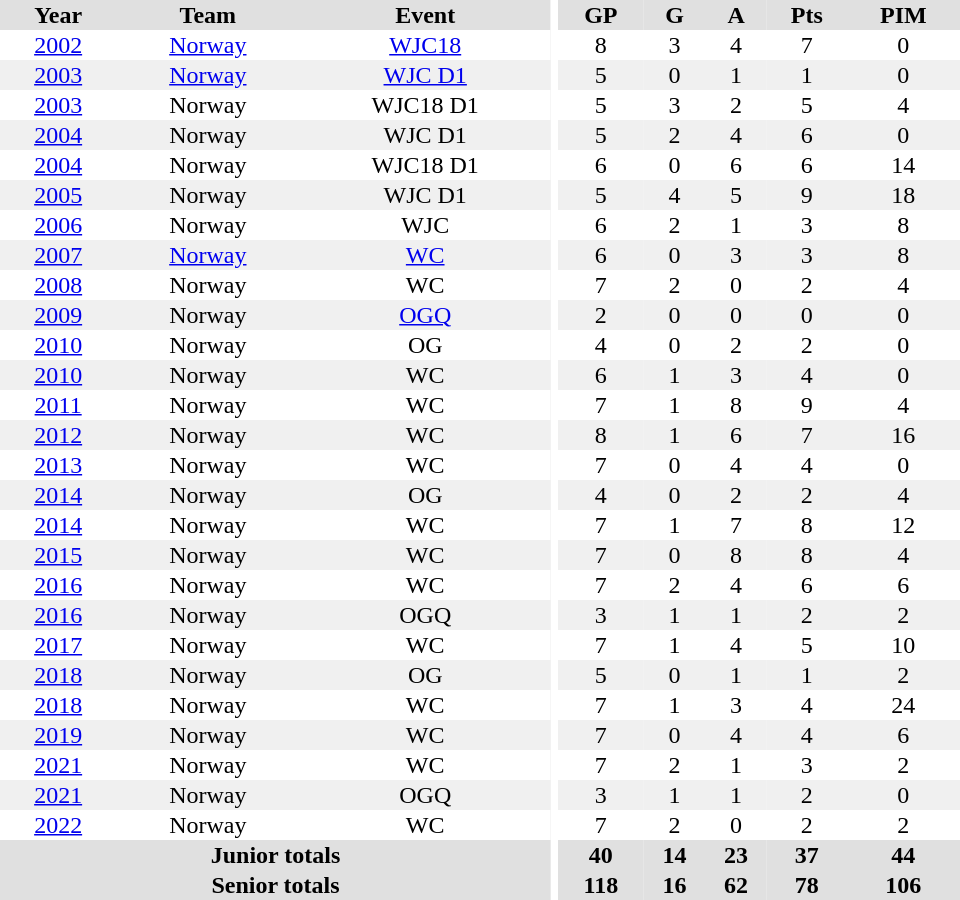<table border="0" cellpadding="1" cellspacing="0" ID="Table3" style="text-align:center; width:40em">
<tr ALIGN="center" bgcolor="#e0e0e0">
<th>Year</th>
<th>Team</th>
<th>Event</th>
<th rowspan="99" bgcolor="#ffffff"></th>
<th>GP</th>
<th>G</th>
<th>A</th>
<th>Pts</th>
<th>PIM</th>
</tr>
<tr>
<td><a href='#'>2002</a></td>
<td><a href='#'>Norway</a></td>
<td><a href='#'>WJC18</a></td>
<td>8</td>
<td>3</td>
<td>4</td>
<td>7</td>
<td>0</td>
</tr>
<tr style="background:#f0f0f0;">
<td><a href='#'>2003</a></td>
<td><a href='#'>Norway</a></td>
<td><a href='#'>WJC D1</a></td>
<td>5</td>
<td>0</td>
<td>1</td>
<td>1</td>
<td>0</td>
</tr>
<tr>
<td><a href='#'>2003</a></td>
<td>Norway</td>
<td>WJC18 D1</td>
<td>5</td>
<td>3</td>
<td>2</td>
<td>5</td>
<td>4</td>
</tr>
<tr style="background:#f0f0f0;">
<td><a href='#'>2004</a></td>
<td>Norway</td>
<td>WJC D1</td>
<td>5</td>
<td>2</td>
<td>4</td>
<td>6</td>
<td>0</td>
</tr>
<tr>
<td><a href='#'>2004</a></td>
<td>Norway</td>
<td>WJC18 D1</td>
<td>6</td>
<td>0</td>
<td>6</td>
<td>6</td>
<td>14</td>
</tr>
<tr style="background:#f0f0f0;">
<td><a href='#'>2005</a></td>
<td>Norway</td>
<td>WJC D1</td>
<td>5</td>
<td>4</td>
<td>5</td>
<td>9</td>
<td>18</td>
</tr>
<tr>
<td><a href='#'>2006</a></td>
<td>Norway</td>
<td>WJC</td>
<td>6</td>
<td>2</td>
<td>1</td>
<td>3</td>
<td>8</td>
</tr>
<tr style="background:#f0f0f0;">
<td><a href='#'>2007</a></td>
<td><a href='#'>Norway</a></td>
<td><a href='#'>WC</a></td>
<td>6</td>
<td>0</td>
<td>3</td>
<td>3</td>
<td>8</td>
</tr>
<tr>
<td><a href='#'>2008</a></td>
<td>Norway</td>
<td>WC</td>
<td>7</td>
<td>2</td>
<td>0</td>
<td>2</td>
<td>4</td>
</tr>
<tr style="background:#f0f0f0;">
<td><a href='#'>2009</a></td>
<td>Norway</td>
<td><a href='#'>OGQ</a></td>
<td>2</td>
<td>0</td>
<td>0</td>
<td>0</td>
<td>0</td>
</tr>
<tr>
<td><a href='#'>2010</a></td>
<td>Norway</td>
<td>OG</td>
<td>4</td>
<td>0</td>
<td>2</td>
<td>2</td>
<td>0</td>
</tr>
<tr style="background:#f0f0f0;">
<td><a href='#'>2010</a></td>
<td>Norway</td>
<td>WC</td>
<td>6</td>
<td>1</td>
<td>3</td>
<td>4</td>
<td>0</td>
</tr>
<tr>
<td><a href='#'>2011</a></td>
<td>Norway</td>
<td>WC</td>
<td>7</td>
<td>1</td>
<td>8</td>
<td>9</td>
<td>4</td>
</tr>
<tr style="background:#f0f0f0;">
<td><a href='#'>2012</a></td>
<td>Norway</td>
<td>WC</td>
<td>8</td>
<td>1</td>
<td>6</td>
<td>7</td>
<td>16</td>
</tr>
<tr>
<td><a href='#'>2013</a></td>
<td>Norway</td>
<td>WC</td>
<td>7</td>
<td>0</td>
<td>4</td>
<td>4</td>
<td>0</td>
</tr>
<tr style="background:#f0f0f0;">
<td><a href='#'>2014</a></td>
<td>Norway</td>
<td>OG</td>
<td>4</td>
<td>0</td>
<td>2</td>
<td>2</td>
<td>4</td>
</tr>
<tr>
<td><a href='#'>2014</a></td>
<td>Norway</td>
<td>WC</td>
<td>7</td>
<td>1</td>
<td>7</td>
<td>8</td>
<td>12</td>
</tr>
<tr bgcolor="#f0f0f0">
<td><a href='#'>2015</a></td>
<td>Norway</td>
<td>WC</td>
<td>7</td>
<td>0</td>
<td>8</td>
<td>8</td>
<td>4</td>
</tr>
<tr>
<td><a href='#'>2016</a></td>
<td>Norway</td>
<td>WC</td>
<td>7</td>
<td>2</td>
<td>4</td>
<td>6</td>
<td>6</td>
</tr>
<tr bgcolor="#f0f0f0">
<td><a href='#'>2016</a></td>
<td>Norway</td>
<td>OGQ</td>
<td>3</td>
<td>1</td>
<td>1</td>
<td>2</td>
<td>2</td>
</tr>
<tr>
<td><a href='#'>2017</a></td>
<td>Norway</td>
<td>WC</td>
<td>7</td>
<td>1</td>
<td>4</td>
<td>5</td>
<td>10</td>
</tr>
<tr bgcolor="#f0f0f0">
<td><a href='#'>2018</a></td>
<td>Norway</td>
<td>OG</td>
<td>5</td>
<td>0</td>
<td>1</td>
<td>1</td>
<td>2</td>
</tr>
<tr>
<td><a href='#'>2018</a></td>
<td>Norway</td>
<td>WC</td>
<td>7</td>
<td>1</td>
<td>3</td>
<td>4</td>
<td>24</td>
</tr>
<tr bgcolor="#f0f0f0">
<td><a href='#'>2019</a></td>
<td>Norway</td>
<td>WC</td>
<td>7</td>
<td>0</td>
<td>4</td>
<td>4</td>
<td>6</td>
</tr>
<tr>
<td><a href='#'>2021</a></td>
<td>Norway</td>
<td>WC</td>
<td>7</td>
<td>2</td>
<td>1</td>
<td>3</td>
<td>2</td>
</tr>
<tr bgcolor="#f0f0f0">
<td><a href='#'>2021</a></td>
<td>Norway</td>
<td>OGQ</td>
<td>3</td>
<td>1</td>
<td>1</td>
<td>2</td>
<td>0</td>
</tr>
<tr>
<td><a href='#'>2022</a></td>
<td>Norway</td>
<td>WC</td>
<td>7</td>
<td>2</td>
<td>0</td>
<td>2</td>
<td>2</td>
</tr>
<tr style="background:#e0e0e0;">
<th colspan="3">Junior totals</th>
<th>40</th>
<th>14</th>
<th>23</th>
<th>37</th>
<th>44</th>
</tr>
<tr style="background:#e0e0e0;">
<th colspan="3">Senior totals</th>
<th>118</th>
<th>16</th>
<th>62</th>
<th>78</th>
<th>106</th>
</tr>
</table>
